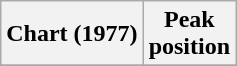<table class="wikitable plainrowheaders">
<tr>
<th>Chart (1977)</th>
<th>Peak<br>position</th>
</tr>
<tr>
</tr>
</table>
